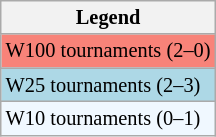<table class=wikitable style="font-size:85%">
<tr>
<th>Legend</th>
</tr>
<tr style="background:#f88379;">
<td>W100 tournaments (2–0)</td>
</tr>
<tr style="background:lightblue;">
<td>W25 tournaments (2–3)</td>
</tr>
<tr style="background:#f0f8ff;">
<td>W10 tournaments (0–1)</td>
</tr>
</table>
